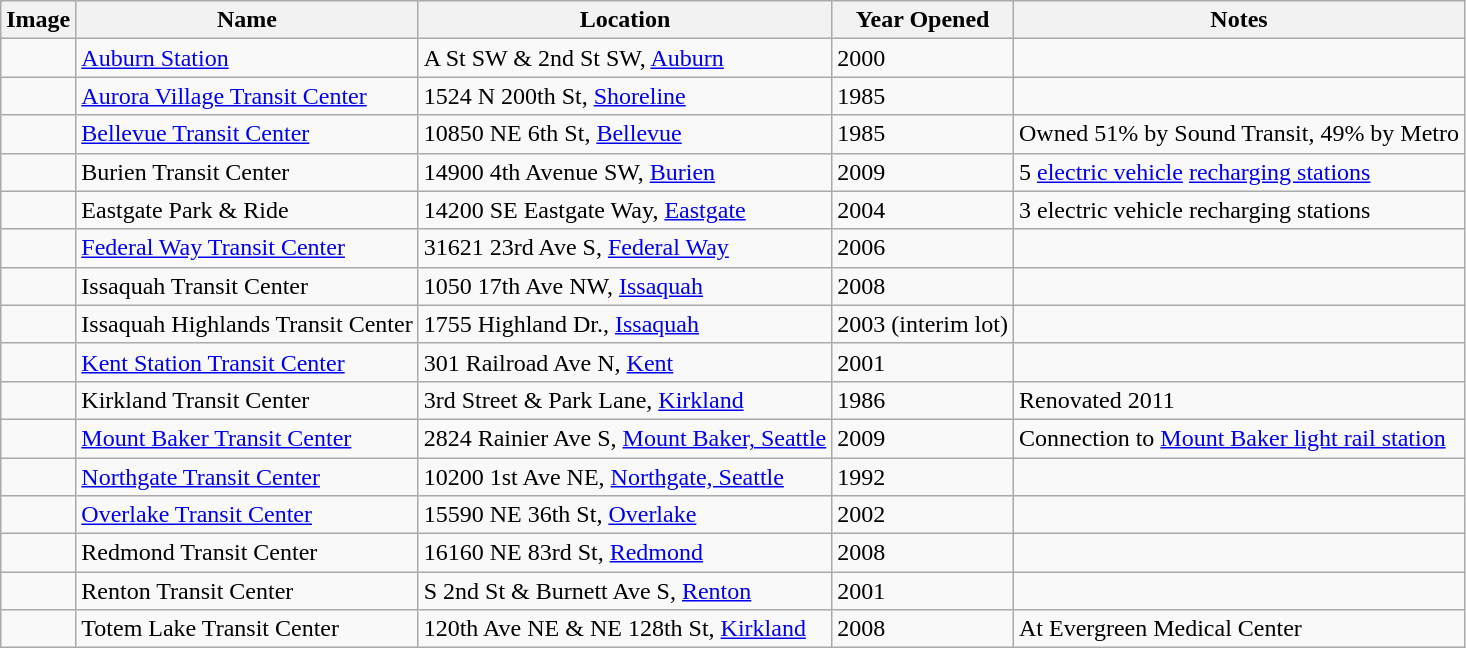<table class="wikitable sortable sticky-header">
<tr>
<th class=unsortable>Image</th>
<th>Name</th>
<th class=unsortable>Location</th>
<th>Year Opened</th>
<th class=unsortable>Notes</th>
</tr>
<tr style="vertical-align: top;">
<td></td>
<td><a href='#'>Auburn Station</a></td>
<td>A St SW & 2nd St SW, <a href='#'>Auburn</a></td>
<td>2000</td>
<td></td>
</tr>
<tr style="vertical-align: top;">
<td></td>
<td><a href='#'>Aurora Village Transit Center</a></td>
<td>1524 N 200th St, <a href='#'>Shoreline</a></td>
<td>1985</td>
<td></td>
</tr>
<tr style="vertical-align: top;">
<td></td>
<td><a href='#'>Bellevue Transit Center</a></td>
<td>10850 NE 6th St, <a href='#'>Bellevue</a></td>
<td>1985</td>
<td>Owned 51% by Sound Transit, 49% by Metro</td>
</tr>
<tr style="vertical-align: top;">
<td></td>
<td>Burien Transit Center</td>
<td>14900 4th Avenue SW, <a href='#'>Burien</a></td>
<td>2009</td>
<td>5 <a href='#'>electric vehicle</a> <a href='#'>recharging stations</a></td>
</tr>
<tr style="vertical-align: top;">
<td></td>
<td>Eastgate Park & Ride</td>
<td>14200 SE Eastgate Way, <a href='#'>Eastgate</a></td>
<td>2004</td>
<td>3 electric vehicle recharging stations</td>
</tr>
<tr style="vertical-align: top;">
<td></td>
<td><a href='#'>Federal Way Transit Center</a></td>
<td>31621 23rd Ave S, <a href='#'>Federal Way</a></td>
<td>2006</td>
<td></td>
</tr>
<tr style="vertical-align: top;">
<td></td>
<td>Issaquah Transit Center</td>
<td>1050 17th Ave NW, <a href='#'>Issaquah</a></td>
<td>2008</td>
<td></td>
</tr>
<tr style="vertical-align: top;">
<td></td>
<td>Issaquah Highlands Transit Center</td>
<td>1755 Highland Dr., <a href='#'>Issaquah</a></td>
<td>2003 (interim lot)</td>
<td></td>
</tr>
<tr style="vertical-align: top;">
<td></td>
<td><a href='#'>Kent Station Transit Center</a></td>
<td>301 Railroad Ave N, <a href='#'>Kent</a></td>
<td>2001</td>
<td></td>
</tr>
<tr style="vertical-align: top;">
<td></td>
<td>Kirkland Transit Center</td>
<td>3rd Street & Park Lane, <a href='#'>Kirkland</a></td>
<td>1986</td>
<td>Renovated 2011</td>
</tr>
<tr style="vertical-align: top;">
<td></td>
<td><a href='#'>Mount Baker Transit Center</a></td>
<td>2824 Rainier Ave S, <a href='#'>Mount Baker, Seattle</a></td>
<td>2009</td>
<td>Connection to <a href='#'>Mount Baker light rail station</a></td>
</tr>
<tr style="vertical-align: top;">
<td></td>
<td><a href='#'>Northgate Transit Center</a></td>
<td>10200 1st Ave NE, <a href='#'>Northgate, Seattle</a></td>
<td>1992</td>
<td></td>
</tr>
<tr style="vertical-align: top;">
<td></td>
<td><a href='#'>Overlake Transit Center</a></td>
<td>15590 NE 36th St, <a href='#'>Overlake</a></td>
<td>2002</td>
<td></td>
</tr>
<tr style="vertical-align: top;">
<td></td>
<td>Redmond Transit Center</td>
<td>16160 NE 83rd St, <a href='#'>Redmond</a></td>
<td>2008</td>
<td></td>
</tr>
<tr style="vertical-align: top;">
<td></td>
<td>Renton Transit Center</td>
<td>S 2nd St & Burnett Ave S, <a href='#'>Renton</a></td>
<td>2001</td>
<td></td>
</tr>
<tr style="vertical-align: top;">
<td></td>
<td>Totem Lake Transit Center</td>
<td>120th Ave NE & NE 128th St, <a href='#'>Kirkland</a></td>
<td>2008</td>
<td>At Evergreen Medical Center</td>
</tr>
</table>
